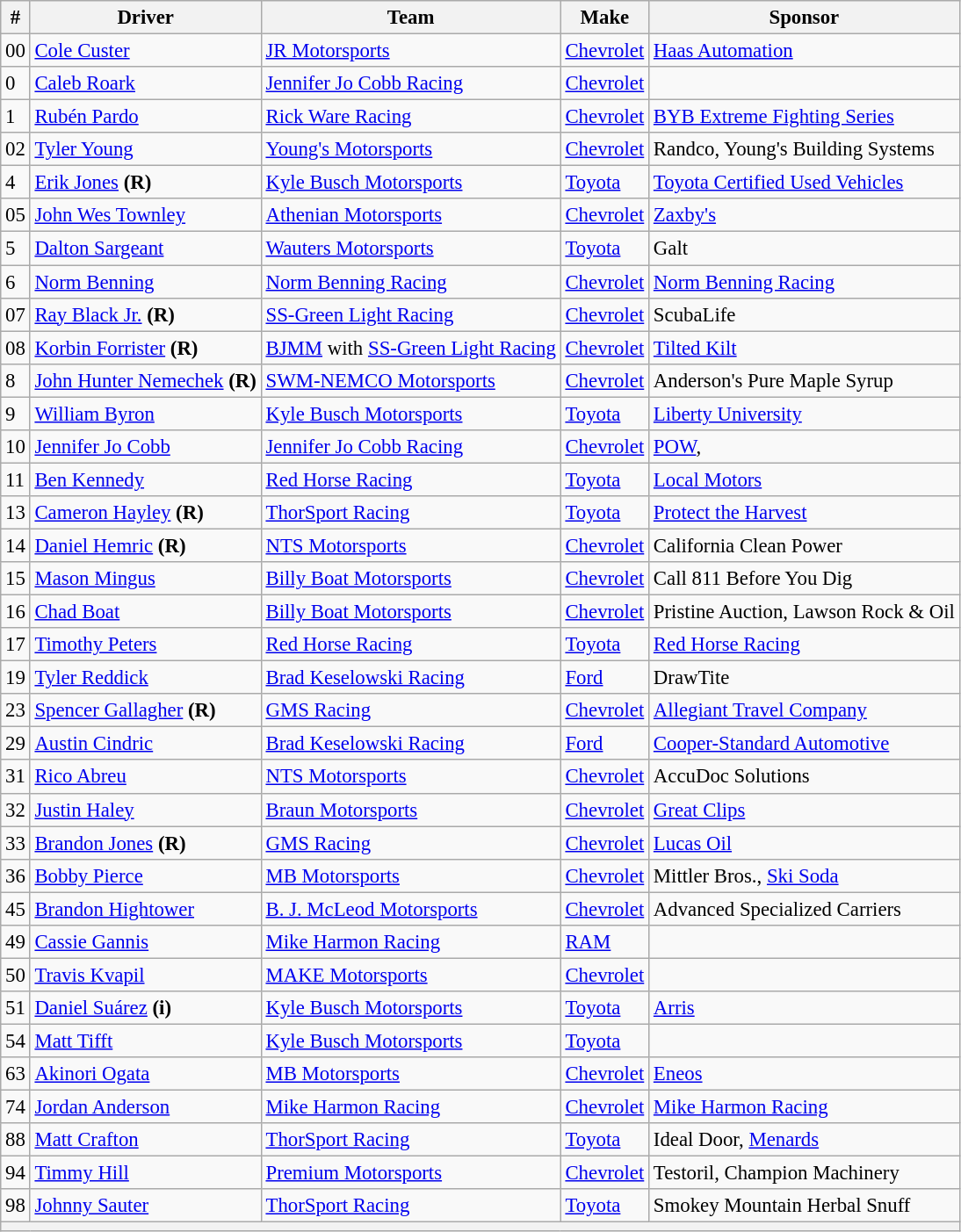<table class="wikitable" style="font-size:95%">
<tr>
<th>#</th>
<th>Driver</th>
<th>Team</th>
<th>Make</th>
<th>Sponsor</th>
</tr>
<tr>
<td>00</td>
<td><a href='#'>Cole Custer</a></td>
<td><a href='#'>JR Motorsports</a></td>
<td><a href='#'>Chevrolet</a></td>
<td><a href='#'>Haas Automation</a></td>
</tr>
<tr>
<td>0</td>
<td><a href='#'>Caleb Roark</a></td>
<td><a href='#'>Jennifer Jo Cobb Racing</a></td>
<td><a href='#'>Chevrolet</a></td>
<td></td>
</tr>
<tr>
<td>1</td>
<td><a href='#'>Rubén Pardo</a></td>
<td><a href='#'>Rick Ware Racing</a></td>
<td><a href='#'>Chevrolet</a></td>
<td><a href='#'>BYB Extreme Fighting Series</a></td>
</tr>
<tr>
<td>02</td>
<td><a href='#'>Tyler Young</a></td>
<td><a href='#'>Young's Motorsports</a></td>
<td><a href='#'>Chevrolet</a></td>
<td>Randco, Young's Building Systems</td>
</tr>
<tr>
<td>4</td>
<td><a href='#'>Erik Jones</a> <strong>(R)</strong></td>
<td><a href='#'>Kyle Busch Motorsports</a></td>
<td><a href='#'>Toyota</a></td>
<td><a href='#'>Toyota Certified Used Vehicles</a></td>
</tr>
<tr>
<td>05</td>
<td><a href='#'>John Wes Townley</a></td>
<td><a href='#'>Athenian Motorsports</a></td>
<td><a href='#'>Chevrolet</a></td>
<td><a href='#'>Zaxby's</a></td>
</tr>
<tr>
<td>5</td>
<td><a href='#'>Dalton Sargeant</a></td>
<td><a href='#'>Wauters Motorsports</a></td>
<td><a href='#'>Toyota</a></td>
<td>Galt</td>
</tr>
<tr>
<td>6</td>
<td><a href='#'>Norm Benning</a></td>
<td><a href='#'>Norm Benning Racing</a></td>
<td><a href='#'>Chevrolet</a></td>
<td><a href='#'>Norm Benning Racing</a></td>
</tr>
<tr>
<td>07</td>
<td><a href='#'>Ray Black Jr.</a> <strong>(R)</strong></td>
<td><a href='#'>SS-Green Light Racing</a></td>
<td><a href='#'>Chevrolet</a></td>
<td>ScubaLife</td>
</tr>
<tr>
<td>08</td>
<td><a href='#'>Korbin Forrister</a> <strong>(R)</strong></td>
<td><a href='#'>BJMM</a> with <a href='#'>SS-Green Light Racing</a></td>
<td><a href='#'>Chevrolet</a></td>
<td><a href='#'>Tilted Kilt</a></td>
</tr>
<tr>
<td>8</td>
<td><a href='#'>John Hunter Nemechek</a> <strong>(R)</strong></td>
<td><a href='#'>SWM-NEMCO Motorsports</a></td>
<td><a href='#'>Chevrolet</a></td>
<td>Anderson's Pure Maple Syrup</td>
</tr>
<tr>
<td>9</td>
<td><a href='#'>William Byron</a></td>
<td><a href='#'>Kyle Busch Motorsports</a></td>
<td><a href='#'>Toyota</a></td>
<td><a href='#'>Liberty University</a></td>
</tr>
<tr>
<td>10</td>
<td><a href='#'>Jennifer Jo Cobb</a></td>
<td><a href='#'>Jennifer Jo Cobb Racing</a></td>
<td><a href='#'>Chevrolet</a></td>
<td><a href='#'>POW</a>, </td>
</tr>
<tr>
<td>11</td>
<td><a href='#'>Ben Kennedy</a></td>
<td><a href='#'>Red Horse Racing</a></td>
<td><a href='#'>Toyota</a></td>
<td><a href='#'>Local Motors</a></td>
</tr>
<tr>
<td>13</td>
<td><a href='#'>Cameron Hayley</a> <strong>(R)</strong></td>
<td><a href='#'>ThorSport Racing</a></td>
<td><a href='#'>Toyota</a></td>
<td><a href='#'>Protect the Harvest</a></td>
</tr>
<tr>
<td>14</td>
<td><a href='#'>Daniel Hemric</a> <strong>(R)</strong></td>
<td><a href='#'>NTS Motorsports</a></td>
<td><a href='#'>Chevrolet</a></td>
<td>California Clean Power</td>
</tr>
<tr>
<td>15</td>
<td><a href='#'>Mason Mingus</a></td>
<td><a href='#'>Billy Boat Motorsports</a></td>
<td><a href='#'>Chevrolet</a></td>
<td>Call 811 Before You Dig</td>
</tr>
<tr>
<td>16</td>
<td><a href='#'>Chad Boat</a></td>
<td><a href='#'>Billy Boat Motorsports</a></td>
<td><a href='#'>Chevrolet</a></td>
<td>Pristine Auction, Lawson Rock & Oil</td>
</tr>
<tr>
<td>17</td>
<td><a href='#'>Timothy Peters</a></td>
<td><a href='#'>Red Horse Racing</a></td>
<td><a href='#'>Toyota</a></td>
<td><a href='#'>Red Horse Racing</a></td>
</tr>
<tr>
<td>19</td>
<td><a href='#'>Tyler Reddick</a></td>
<td><a href='#'>Brad Keselowski Racing</a></td>
<td><a href='#'>Ford</a></td>
<td>DrawTite</td>
</tr>
<tr>
<td>23</td>
<td><a href='#'>Spencer Gallagher</a> <strong>(R)</strong></td>
<td><a href='#'>GMS Racing</a></td>
<td><a href='#'>Chevrolet</a></td>
<td><a href='#'>Allegiant Travel Company</a></td>
</tr>
<tr>
<td>29</td>
<td><a href='#'>Austin Cindric</a></td>
<td><a href='#'>Brad Keselowski Racing</a></td>
<td><a href='#'>Ford</a></td>
<td><a href='#'>Cooper-Standard Automotive</a></td>
</tr>
<tr>
<td>31</td>
<td><a href='#'>Rico Abreu</a></td>
<td><a href='#'>NTS Motorsports</a></td>
<td><a href='#'>Chevrolet</a></td>
<td>AccuDoc Solutions</td>
</tr>
<tr>
<td>32</td>
<td><a href='#'>Justin Haley</a></td>
<td><a href='#'>Braun Motorsports</a></td>
<td><a href='#'>Chevrolet</a></td>
<td><a href='#'>Great Clips</a></td>
</tr>
<tr>
<td>33</td>
<td><a href='#'>Brandon Jones</a> <strong>(R)</strong></td>
<td><a href='#'>GMS Racing</a></td>
<td><a href='#'>Chevrolet</a></td>
<td><a href='#'>Lucas Oil</a></td>
</tr>
<tr>
<td>36</td>
<td><a href='#'>Bobby Pierce</a></td>
<td><a href='#'>MB Motorsports</a></td>
<td><a href='#'>Chevrolet</a></td>
<td>Mittler Bros., <a href='#'>Ski Soda</a></td>
</tr>
<tr>
<td>45</td>
<td><a href='#'>Brandon Hightower</a></td>
<td><a href='#'>B. J. McLeod Motorsports</a></td>
<td><a href='#'>Chevrolet</a></td>
<td>Advanced Specialized Carriers</td>
</tr>
<tr>
<td>49</td>
<td><a href='#'>Cassie Gannis</a></td>
<td><a href='#'>Mike Harmon Racing</a></td>
<td><a href='#'>RAM</a></td>
<td></td>
</tr>
<tr>
<td>50</td>
<td><a href='#'>Travis Kvapil</a></td>
<td><a href='#'>MAKE Motorsports</a></td>
<td><a href='#'>Chevrolet</a></td>
<td></td>
</tr>
<tr>
<td>51</td>
<td><a href='#'>Daniel Suárez</a> <strong>(i)</strong></td>
<td><a href='#'>Kyle Busch Motorsports</a></td>
<td><a href='#'>Toyota</a></td>
<td><a href='#'>Arris</a></td>
</tr>
<tr>
<td>54</td>
<td><a href='#'>Matt Tifft</a></td>
<td><a href='#'>Kyle Busch Motorsports</a></td>
<td><a href='#'>Toyota</a></td>
<td></td>
</tr>
<tr>
<td>63</td>
<td><a href='#'>Akinori Ogata</a></td>
<td><a href='#'>MB Motorsports</a></td>
<td><a href='#'>Chevrolet</a></td>
<td><a href='#'>Eneos</a></td>
</tr>
<tr>
<td>74</td>
<td><a href='#'>Jordan Anderson</a></td>
<td><a href='#'>Mike Harmon Racing</a></td>
<td><a href='#'>Chevrolet</a></td>
<td><a href='#'>Mike Harmon Racing</a></td>
</tr>
<tr>
<td>88</td>
<td><a href='#'>Matt Crafton</a></td>
<td><a href='#'>ThorSport Racing</a></td>
<td><a href='#'>Toyota</a></td>
<td>Ideal Door, <a href='#'>Menards</a></td>
</tr>
<tr>
<td>94</td>
<td><a href='#'>Timmy Hill</a></td>
<td><a href='#'>Premium Motorsports</a></td>
<td><a href='#'>Chevrolet</a></td>
<td>Testoril, Champion Machinery</td>
</tr>
<tr>
<td>98</td>
<td><a href='#'>Johnny Sauter</a></td>
<td><a href='#'>ThorSport Racing</a></td>
<td><a href='#'>Toyota</a></td>
<td>Smokey Mountain Herbal Snuff</td>
</tr>
<tr>
<th colspan="5"></th>
</tr>
</table>
